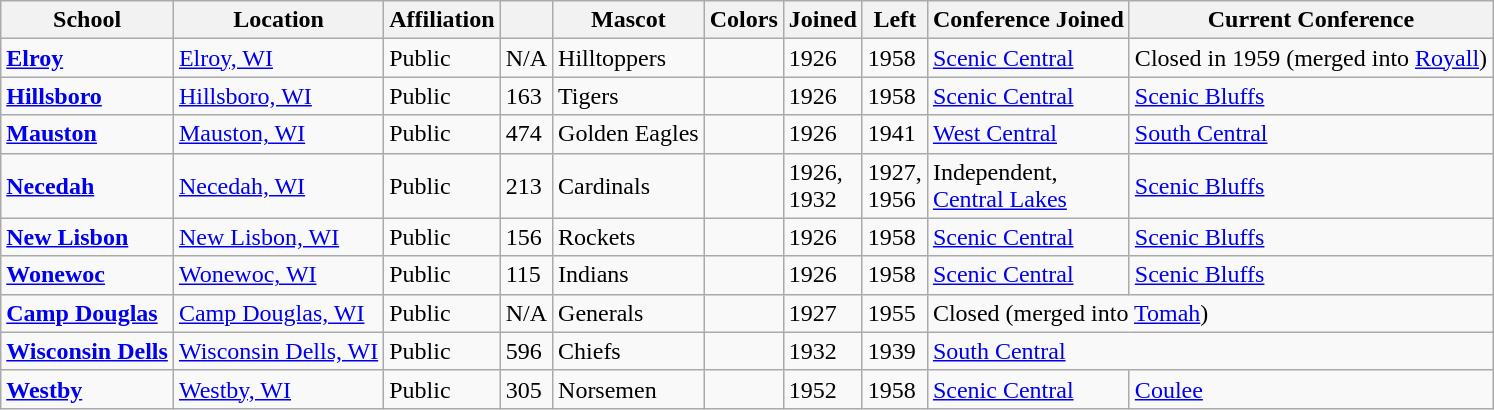<table class="wikitable sortable">
<tr>
<th>School</th>
<th>Location</th>
<th>Affiliation</th>
<th></th>
<th>Mascot</th>
<th>Colors</th>
<th>Joined</th>
<th>Left</th>
<th>Conference Joined</th>
<th>Current Conference</th>
</tr>
<tr>
<td><a href='#'><strong>Elroy</strong></a></td>
<td><a href='#'>Elroy, WI</a></td>
<td>Public</td>
<td>N/A</td>
<td>Hilltoppers</td>
<td> </td>
<td>1926</td>
<td>1958</td>
<td><a href='#'>Scenic Central</a></td>
<td>Closed in 1959 (merged into <a href='#'>Royall</a>)</td>
</tr>
<tr>
<td><a href='#'><strong>Hillsboro</strong></a></td>
<td><a href='#'>Hillsboro, WI</a></td>
<td>Public</td>
<td>163</td>
<td>Tigers</td>
<td> </td>
<td>1926</td>
<td>1958</td>
<td><a href='#'>Scenic Central</a></td>
<td><a href='#'>Scenic Bluffs</a></td>
</tr>
<tr>
<td><a href='#'><strong>Mauston</strong></a></td>
<td><a href='#'>Mauston, WI</a></td>
<td>Public</td>
<td>474</td>
<td>Golden Eagles</td>
<td> </td>
<td>1926</td>
<td>1941</td>
<td><a href='#'>West Central</a></td>
<td><a href='#'>South Central</a></td>
</tr>
<tr>
<td><a href='#'><strong>Necedah</strong></a></td>
<td><a href='#'>Necedah, WI</a></td>
<td>Public</td>
<td>213</td>
<td>Cardinals</td>
<td> </td>
<td>1926,<br>1932</td>
<td>1927,<br>1956</td>
<td>Independent,<br><a href='#'>Central Lakes</a></td>
<td><a href='#'>Scenic Bluffs</a></td>
</tr>
<tr>
<td><a href='#'><strong>New Lisbon</strong></a></td>
<td><a href='#'>New Lisbon, WI</a></td>
<td>Public</td>
<td>156</td>
<td>Rockets</td>
<td> </td>
<td>1926</td>
<td>1958</td>
<td><a href='#'>Scenic Central</a></td>
<td><a href='#'>Scenic Bluffs</a></td>
</tr>
<tr>
<td><a href='#'><strong>Wonewoc</strong></a></td>
<td><a href='#'>Wonewoc, WI</a></td>
<td>Public</td>
<td>115</td>
<td>Indians</td>
<td> </td>
<td>1926</td>
<td>1958</td>
<td><a href='#'>Scenic Central</a></td>
<td><a href='#'>Scenic Bluffs</a></td>
</tr>
<tr>
<td><a href='#'><strong>Camp Douglas</strong></a></td>
<td><a href='#'>Camp Douglas, WI</a></td>
<td>Public</td>
<td>N/A</td>
<td>Generals</td>
<td> </td>
<td>1927</td>
<td>1955</td>
<td colspan="2">Closed (merged into <a href='#'>Tomah</a>)</td>
</tr>
<tr>
<td><a href='#'><strong>Wisconsin Dells</strong></a></td>
<td><a href='#'>Wisconsin Dells, WI</a></td>
<td>Public</td>
<td>596</td>
<td>Chiefs</td>
<td> </td>
<td>1932</td>
<td>1939</td>
<td colspan="2"><a href='#'>South Central</a></td>
</tr>
<tr>
<td><a href='#'><strong>Westby</strong></a></td>
<td><a href='#'>Westby, WI</a></td>
<td>Public</td>
<td>305</td>
<td>Norsemen</td>
<td> </td>
<td>1952</td>
<td>1958</td>
<td><a href='#'>Scenic Central</a></td>
<td><a href='#'>Coulee</a></td>
</tr>
</table>
